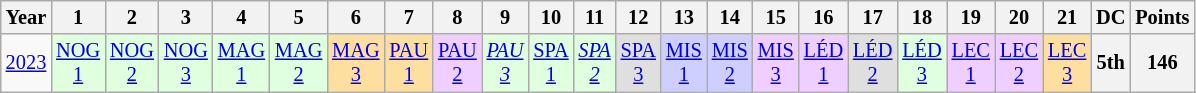<table class="wikitable" style="text-align:center; font-size:85%">
<tr>
<th>Year</th>
<th>1</th>
<th>2</th>
<th>3</th>
<th>4</th>
<th>5</th>
<th>6</th>
<th>7</th>
<th>8</th>
<th>9</th>
<th>10</th>
<th>11</th>
<th>12</th>
<th>13</th>
<th>14</th>
<th>15</th>
<th>16</th>
<th>17</th>
<th>18</th>
<th>19</th>
<th>20</th>
<th>21</th>
<th>DC</th>
<th>Points</th>
</tr>
<tr>
<td><a href='#'>2023</a></td>
<td style="background:#DFFFDF;"><a href='#'>NOG<br>1</a><br></td>
<td style="background:#DFFFDF;"><a href='#'>NOG<br>2</a><br></td>
<td style="background:#DFFFDF;"><a href='#'>NOG<br>3</a><br></td>
<td style="background:#DFFFDF;"><a href='#'>MAG<br>1</a><br></td>
<td style="background:#DFFFDF;"><a href='#'>MAG<br>2</a><br></td>
<td style="background:#FFDF9F;"><a href='#'>MAG<br>3</a><br></td>
<td style="background:#FFDF9F;"><a href='#'>PAU<br>1</a><br></td>
<td style="background:#EFCFFF;"><a href='#'>PAU<br>2</a><br></td>
<td style="background:#DFFFDF;"><em><a href='#'>PAU<br>3</a></em><br></td>
<td style="background:#DFFFDF;"><a href='#'>SPA<br>1</a><br></td>
<td style="background:#DFFFDF;"><em><a href='#'>SPA<br>2</a></em><br></td>
<td style="background:#DFDFDF;"><a href='#'>SPA<br>3</a><br></td>
<td style="background:#CFCFFF;"><a href='#'>MIS<br>1</a><br></td>
<td style="background:#CFCFFF;"><a href='#'>MIS<br>2</a><br></td>
<td style="background:#EFCFFF;"><a href='#'>MIS<br>3</a><br></td>
<td style="background:#EFCFFF;"><a href='#'>LÉD<br>1</a><br></td>
<td style="background:#DFDFDF;"><a href='#'>LÉD<br>2</a><br></td>
<td style="background:#DFFFDF;"><a href='#'>LÉD<br>3</a><br></td>
<td style="background:#EFCFFF;"><a href='#'>LEC<br>1</a><br></td>
<td style="background:#EFCFFF;"><a href='#'>LEC<br>2</a><br></td>
<td style="background:#FFDF9F;"><a href='#'>LEC<br>3</a><br></td>
<th>5th</th>
<th>146</th>
</tr>
</table>
